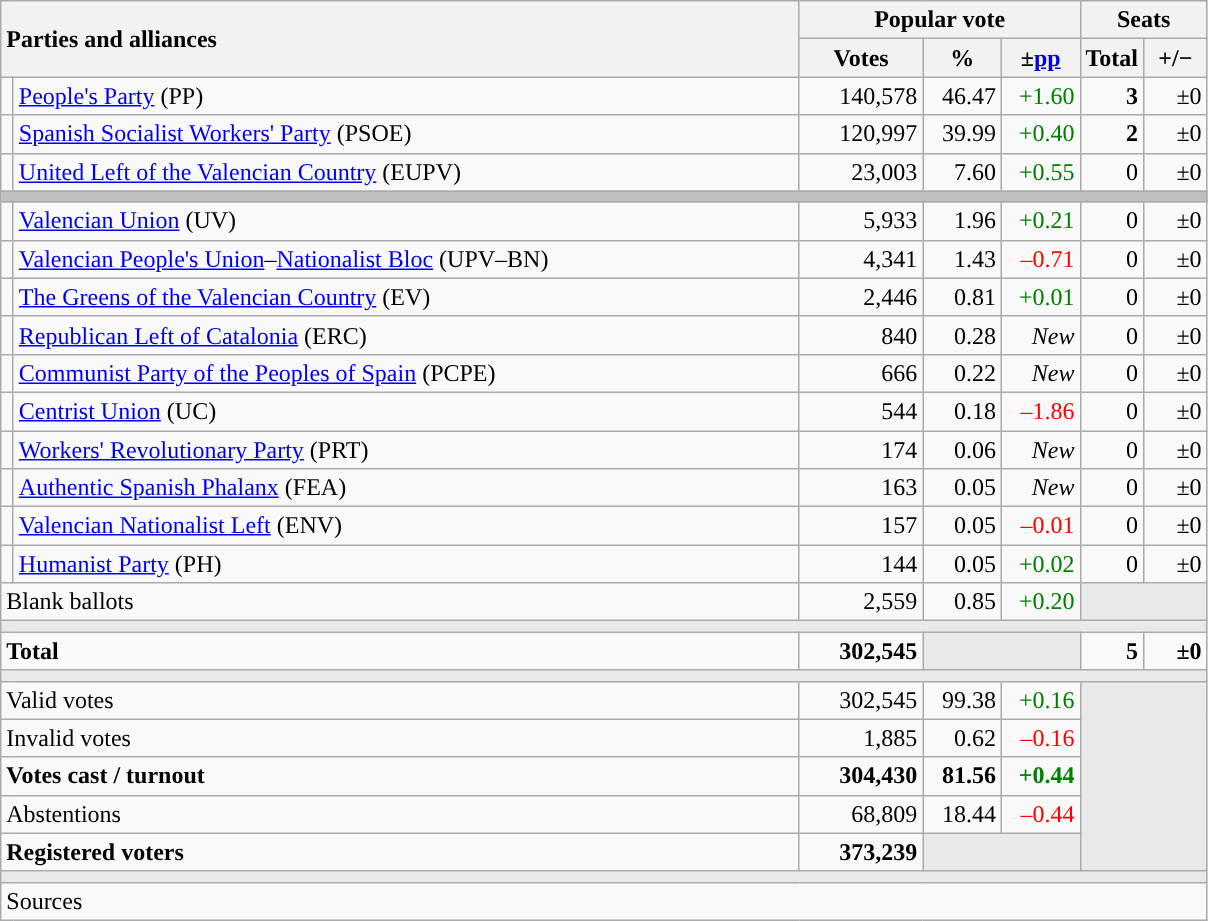<table class="wikitable" style="text-align:right;">
<tr>
<th style="text-align:left;" rowspan="2" colspan="2" width="525">Parties and alliances</th>
<th colspan="3">Popular vote</th>
<th colspan="2">Seats</th>
</tr>
<tr>
<th width="75">Votes</th>
<th width="45">%</th>
<th width="45">±<a href='#'>pp</a></th>
<th width="35">Total</th>
<th width="35">+/−</th>
</tr>
<tr>
<td width="1" style="color:inherit;background:"></td>
<td align="left"><a href='#'>People's Party</a> (PP)</td>
<td>140,578</td>
<td>46.47</td>
<td style="color:green;">+1.60</td>
<td><strong>3</strong></td>
<td>±0</td>
</tr>
<tr>
<td style="color:inherit;background:"></td>
<td align="left"><a href='#'>Spanish Socialist Workers' Party</a> (PSOE)</td>
<td>120,997</td>
<td>39.99</td>
<td style="color:green;">+0.40</td>
<td><strong>2</strong></td>
<td>±0</td>
</tr>
<tr>
<td style="color:inherit;background:"></td>
<td align="left"><a href='#'>United Left of the Valencian Country</a> (EUPV)</td>
<td>23,003</td>
<td>7.60</td>
<td style="color:green;">+0.55</td>
<td>0</td>
<td>±0</td>
</tr>
<tr>
<td colspan="7" bgcolor="#C0C0C0"></td>
</tr>
<tr>
<td style="color:inherit;background:"></td>
<td align="left"><a href='#'>Valencian Union</a> (UV)</td>
<td>5,933</td>
<td>1.96</td>
<td style="color:green;">+0.21</td>
<td>0</td>
<td>±0</td>
</tr>
<tr>
<td style="color:inherit;background:"></td>
<td align="left"><a href='#'>Valencian People's Union</a>–<a href='#'>Nationalist Bloc</a> (UPV–BN)</td>
<td>4,341</td>
<td>1.43</td>
<td style="color:red;">–0.71</td>
<td>0</td>
<td>±0</td>
</tr>
<tr>
<td style="color:inherit;background:"></td>
<td align="left"><a href='#'>The Greens of the Valencian Country</a> (EV)</td>
<td>2,446</td>
<td>0.81</td>
<td style="color:green;">+0.01</td>
<td>0</td>
<td>±0</td>
</tr>
<tr>
<td style="color:inherit;background:"></td>
<td align="left"><a href='#'>Republican Left of Catalonia</a> (ERC)</td>
<td>840</td>
<td>0.28</td>
<td><em>New</em></td>
<td>0</td>
<td>±0</td>
</tr>
<tr>
<td style="color:inherit;background:"></td>
<td align="left"><a href='#'>Communist Party of the Peoples of Spain</a> (PCPE)</td>
<td>666</td>
<td>0.22</td>
<td><em>New</em></td>
<td>0</td>
<td>±0</td>
</tr>
<tr>
<td style="color:inherit;background:"></td>
<td align="left"><a href='#'>Centrist Union</a> (UC)</td>
<td>544</td>
<td>0.18</td>
<td style="color:red;">–1.86</td>
<td>0</td>
<td>±0</td>
</tr>
<tr>
<td style="color:inherit;background:"></td>
<td align="left"><a href='#'>Workers' Revolutionary Party</a> (PRT)</td>
<td>174</td>
<td>0.06</td>
<td><em>New</em></td>
<td>0</td>
<td>±0</td>
</tr>
<tr>
<td style="color:inherit;background:"></td>
<td align="left"><a href='#'>Authentic Spanish Phalanx</a> (FEA)</td>
<td>163</td>
<td>0.05</td>
<td><em>New</em></td>
<td>0</td>
<td>±0</td>
</tr>
<tr>
<td style="color:inherit;background:"></td>
<td align="left"><a href='#'>Valencian Nationalist Left</a> (ENV)</td>
<td>157</td>
<td>0.05</td>
<td style="color:red;">–0.01</td>
<td>0</td>
<td>±0</td>
</tr>
<tr>
<td style="color:inherit;background:"></td>
<td align="left"><a href='#'>Humanist Party</a> (PH)</td>
<td>144</td>
<td>0.05</td>
<td style="color:green;">+0.02</td>
<td>0</td>
<td>±0</td>
</tr>
<tr>
<td align="left" colspan="2">Blank ballots</td>
<td>2,559</td>
<td>0.85</td>
<td style="color:green;">+0.20</td>
<td bgcolor="#E9E9E9" colspan="2"></td>
</tr>
<tr>
<td colspan="7" bgcolor="#E9E9E9"></td>
</tr>
<tr style="font-weight:bold;">
<td align="left" colspan="2">Total</td>
<td>302,545</td>
<td bgcolor="#E9E9E9" colspan="2"></td>
<td>5</td>
<td>±0</td>
</tr>
<tr>
<td colspan="7" bgcolor="#E9E9E9"></td>
</tr>
<tr>
<td align="left" colspan="2">Valid votes</td>
<td>302,545</td>
<td>99.38</td>
<td style="color:green;">+0.16</td>
<td bgcolor="#E9E9E9" colspan="2" rowspan="5"></td>
</tr>
<tr>
<td align="left" colspan="2">Invalid votes</td>
<td>1,885</td>
<td>0.62</td>
<td style="color:red;">–0.16</td>
</tr>
<tr style="font-weight:bold;">
<td align="left" colspan="2">Votes cast / turnout</td>
<td>304,430</td>
<td>81.56</td>
<td style="color:green;">+0.44</td>
</tr>
<tr>
<td align="left" colspan="2">Abstentions</td>
<td>68,809</td>
<td>18.44</td>
<td style="color:red;">–0.44</td>
</tr>
<tr style="font-weight:bold;">
<td align="left" colspan="2">Registered voters</td>
<td>373,239</td>
<td bgcolor="#E9E9E9" colspan="2"></td>
</tr>
<tr>
<td colspan="7" bgcolor="#E9E9E9"></td>
</tr>
<tr>
<td align="left" colspan="7">Sources</td>
</tr>
</table>
